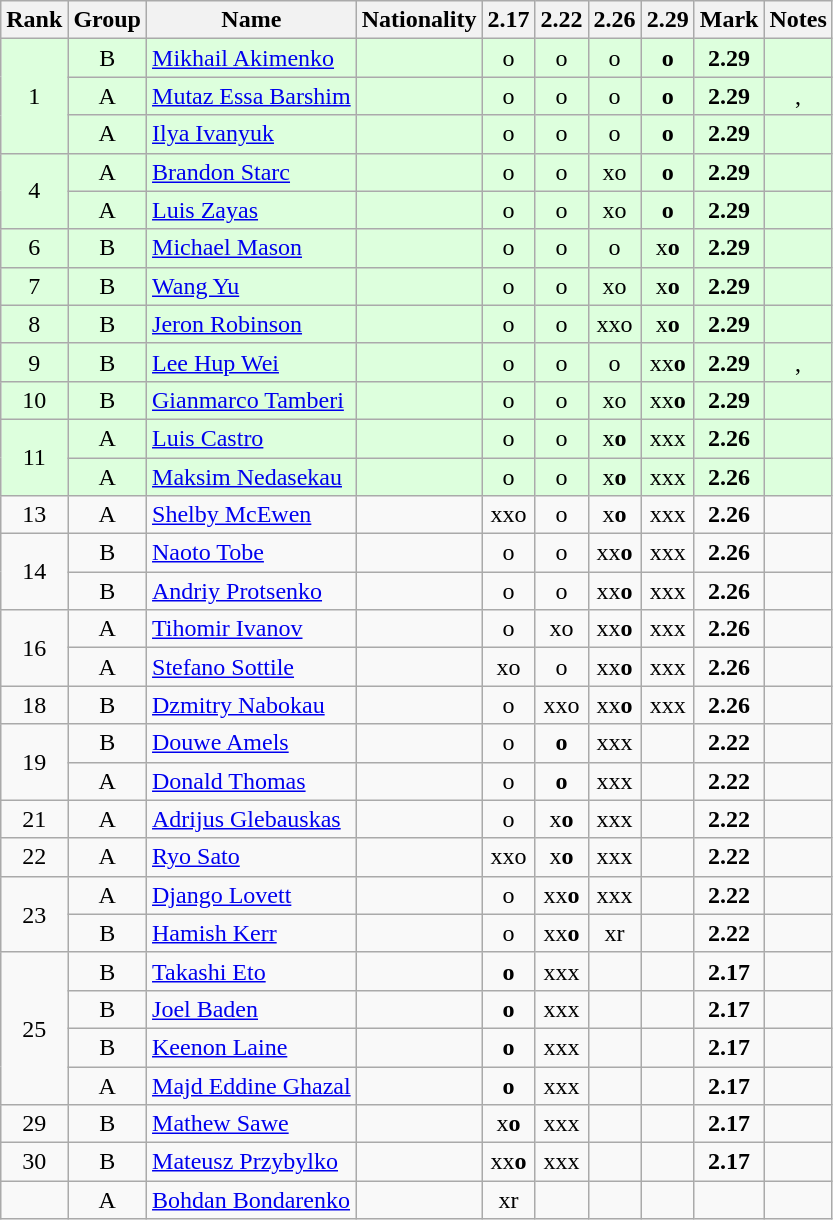<table class="wikitable sortable" style="text-align:center">
<tr>
<th>Rank</th>
<th>Group</th>
<th>Name</th>
<th>Nationality</th>
<th>2.17</th>
<th>2.22</th>
<th>2.26</th>
<th>2.29</th>
<th>Mark</th>
<th>Notes</th>
</tr>
<tr bgcolor=ddffdd>
<td rowspan=3>1</td>
<td>B</td>
<td align=left><a href='#'>Mikhail Akimenko</a></td>
<td align=left></td>
<td>o</td>
<td>o</td>
<td>o</td>
<td><strong>o</strong></td>
<td><strong>2.29</strong></td>
<td></td>
</tr>
<tr bgcolor=ddffdd>
<td>A</td>
<td align=left><a href='#'>Mutaz Essa Barshim</a></td>
<td align=left></td>
<td>o</td>
<td>o</td>
<td>o</td>
<td><strong>o</strong></td>
<td><strong>2.29</strong></td>
<td>, </td>
</tr>
<tr bgcolor=ddffdd>
<td>A</td>
<td align=left><a href='#'>Ilya Ivanyuk</a></td>
<td align=left></td>
<td>o</td>
<td>o</td>
<td>o</td>
<td><strong>o</strong></td>
<td><strong>2.29</strong></td>
<td></td>
</tr>
<tr bgcolor=ddffdd>
<td rowspan=2>4</td>
<td>A</td>
<td align=left><a href='#'>Brandon Starc</a></td>
<td align=left></td>
<td>o</td>
<td>o</td>
<td>xo</td>
<td><strong>o</strong></td>
<td><strong>2.29</strong></td>
<td></td>
</tr>
<tr bgcolor=ddffdd>
<td>A</td>
<td align=left><a href='#'>Luis Zayas</a></td>
<td align=left></td>
<td>o</td>
<td>o</td>
<td>xo</td>
<td><strong>o</strong></td>
<td><strong>2.29</strong></td>
<td></td>
</tr>
<tr bgcolor=ddffdd>
<td>6</td>
<td>B</td>
<td align=left><a href='#'>Michael Mason</a></td>
<td align=left></td>
<td>o</td>
<td>o</td>
<td>o</td>
<td>x<strong>o</strong></td>
<td><strong>2.29</strong></td>
<td></td>
</tr>
<tr bgcolor=ddffdd>
<td>7</td>
<td>B</td>
<td align=left><a href='#'>Wang Yu</a></td>
<td align=left></td>
<td>o</td>
<td>o</td>
<td>xo</td>
<td>x<strong>o</strong></td>
<td><strong>2.29</strong></td>
<td></td>
</tr>
<tr bgcolor=ddffdd>
<td>8</td>
<td>B</td>
<td align=left><a href='#'>Jeron Robinson</a></td>
<td align=left></td>
<td>o</td>
<td>o</td>
<td>xxo</td>
<td>x<strong>o</strong></td>
<td><strong>2.29</strong></td>
<td></td>
</tr>
<tr bgcolor=ddffdd>
<td>9</td>
<td>B</td>
<td align=left><a href='#'>Lee Hup Wei</a></td>
<td align=left></td>
<td>o</td>
<td>o</td>
<td>o</td>
<td>xx<strong>o</strong></td>
<td><strong>2.29</strong></td>
<td>, </td>
</tr>
<tr bgcolor=ddffdd>
<td>10</td>
<td>B</td>
<td align=left><a href='#'>Gianmarco Tamberi</a></td>
<td align=left></td>
<td>o</td>
<td>o</td>
<td>xo</td>
<td>xx<strong>o</strong></td>
<td><strong>2.29</strong></td>
<td></td>
</tr>
<tr bgcolor=ddffdd>
<td rowspan=2>11</td>
<td>A</td>
<td align=left><a href='#'>Luis Castro</a></td>
<td align=left></td>
<td>o</td>
<td>o</td>
<td>x<strong>o</strong></td>
<td>xxx</td>
<td><strong>2.26</strong></td>
<td></td>
</tr>
<tr bgcolor=ddffdd>
<td>A</td>
<td align=left><a href='#'>Maksim Nedasekau</a></td>
<td align=left></td>
<td>o</td>
<td>o</td>
<td>x<strong>o</strong></td>
<td>xxx</td>
<td><strong>2.26</strong></td>
<td></td>
</tr>
<tr>
<td>13</td>
<td>A</td>
<td align=left><a href='#'>Shelby McEwen</a></td>
<td align=left></td>
<td>xxo</td>
<td>o</td>
<td>x<strong>o</strong></td>
<td>xxx</td>
<td><strong>2.26</strong></td>
<td></td>
</tr>
<tr>
<td rowspan=2>14</td>
<td>B</td>
<td align=left><a href='#'>Naoto Tobe</a></td>
<td align=left></td>
<td>o</td>
<td>o</td>
<td>xx<strong>o</strong></td>
<td>xxx</td>
<td><strong>2.26</strong></td>
<td></td>
</tr>
<tr>
<td>B</td>
<td align=left><a href='#'>Andriy Protsenko</a></td>
<td align=left></td>
<td>o</td>
<td>o</td>
<td>xx<strong>o</strong></td>
<td>xxx</td>
<td><strong>2.26</strong></td>
<td></td>
</tr>
<tr>
<td rowspan="2">16</td>
<td>A</td>
<td align=left><a href='#'>Tihomir Ivanov</a></td>
<td align=left></td>
<td>o</td>
<td>xo</td>
<td>xx<strong>o</strong></td>
<td>xxx</td>
<td><strong>2.26</strong></td>
<td></td>
</tr>
<tr>
<td>A</td>
<td align=left><a href='#'>Stefano Sottile</a></td>
<td align=left></td>
<td>xo</td>
<td>o</td>
<td>xx<strong>o</strong></td>
<td>xxx</td>
<td><strong>2.26</strong></td>
<td></td>
</tr>
<tr>
<td>18</td>
<td>B</td>
<td align=left><a href='#'>Dzmitry Nabokau</a></td>
<td align=left></td>
<td>o</td>
<td>xxo</td>
<td>xx<strong>o</strong></td>
<td>xxx</td>
<td><strong>2.26</strong></td>
<td></td>
</tr>
<tr>
<td rowspan=2>19</td>
<td>B</td>
<td align=left><a href='#'>Douwe Amels</a></td>
<td align=left></td>
<td>o</td>
<td><strong>o</strong></td>
<td>xxx</td>
<td></td>
<td><strong>2.22</strong></td>
<td></td>
</tr>
<tr>
<td>A</td>
<td align=left><a href='#'>Donald Thomas</a></td>
<td align=left></td>
<td>o</td>
<td><strong>o</strong></td>
<td>xxx</td>
<td></td>
<td><strong>2.22</strong></td>
<td></td>
</tr>
<tr>
<td>21</td>
<td>A</td>
<td align=left><a href='#'>Adrijus Glebauskas</a></td>
<td align=left></td>
<td>o</td>
<td>x<strong>o</strong></td>
<td>xxx</td>
<td></td>
<td><strong>2.22</strong></td>
<td></td>
</tr>
<tr>
<td>22</td>
<td>A</td>
<td align=left><a href='#'>Ryo Sato</a></td>
<td align=left></td>
<td>xxo</td>
<td>x<strong>o</strong></td>
<td>xxx</td>
<td></td>
<td><strong>2.22</strong></td>
<td></td>
</tr>
<tr>
<td rowspan=2>23</td>
<td>A</td>
<td align=left><a href='#'>Django Lovett</a></td>
<td align=left></td>
<td>o</td>
<td>xx<strong>o</strong></td>
<td>xxx</td>
<td></td>
<td><strong>2.22</strong></td>
<td></td>
</tr>
<tr>
<td>B</td>
<td align=left><a href='#'>Hamish Kerr</a></td>
<td align=left></td>
<td>o</td>
<td>xx<strong>o</strong></td>
<td>xr</td>
<td></td>
<td><strong>2.22</strong></td>
<td></td>
</tr>
<tr>
<td rowspan=4>25</td>
<td>B</td>
<td align=left><a href='#'>Takashi Eto</a></td>
<td align=left></td>
<td><strong>o</strong></td>
<td>xxx</td>
<td></td>
<td></td>
<td><strong>2.17</strong></td>
<td></td>
</tr>
<tr>
<td>B</td>
<td align=left><a href='#'>Joel Baden</a></td>
<td align=left></td>
<td><strong>o</strong></td>
<td>xxx</td>
<td></td>
<td></td>
<td><strong>2.17</strong></td>
<td></td>
</tr>
<tr>
<td>B</td>
<td align=left><a href='#'>Keenon Laine</a></td>
<td align=left></td>
<td><strong>o</strong></td>
<td>xxx</td>
<td></td>
<td></td>
<td><strong>2.17</strong></td>
<td></td>
</tr>
<tr>
<td>A</td>
<td align=left><a href='#'>Majd Eddine Ghazal</a></td>
<td align=left></td>
<td><strong>o</strong></td>
<td>xxx</td>
<td></td>
<td></td>
<td><strong>2.17</strong></td>
<td></td>
</tr>
<tr>
<td>29</td>
<td>B</td>
<td align=left><a href='#'>Mathew Sawe</a></td>
<td align=left></td>
<td>x<strong>o</strong></td>
<td>xxx</td>
<td></td>
<td></td>
<td><strong>2.17</strong></td>
<td></td>
</tr>
<tr>
<td>30</td>
<td>B</td>
<td align=left><a href='#'>Mateusz Przybylko</a></td>
<td align=left></td>
<td>xx<strong>o</strong></td>
<td>xxx</td>
<td></td>
<td></td>
<td><strong>2.17</strong></td>
<td></td>
</tr>
<tr>
<td></td>
<td>A</td>
<td align=left><a href='#'>Bohdan Bondarenko</a></td>
<td align=left></td>
<td>xr</td>
<td></td>
<td></td>
<td></td>
<td></td>
<td></td>
</tr>
</table>
